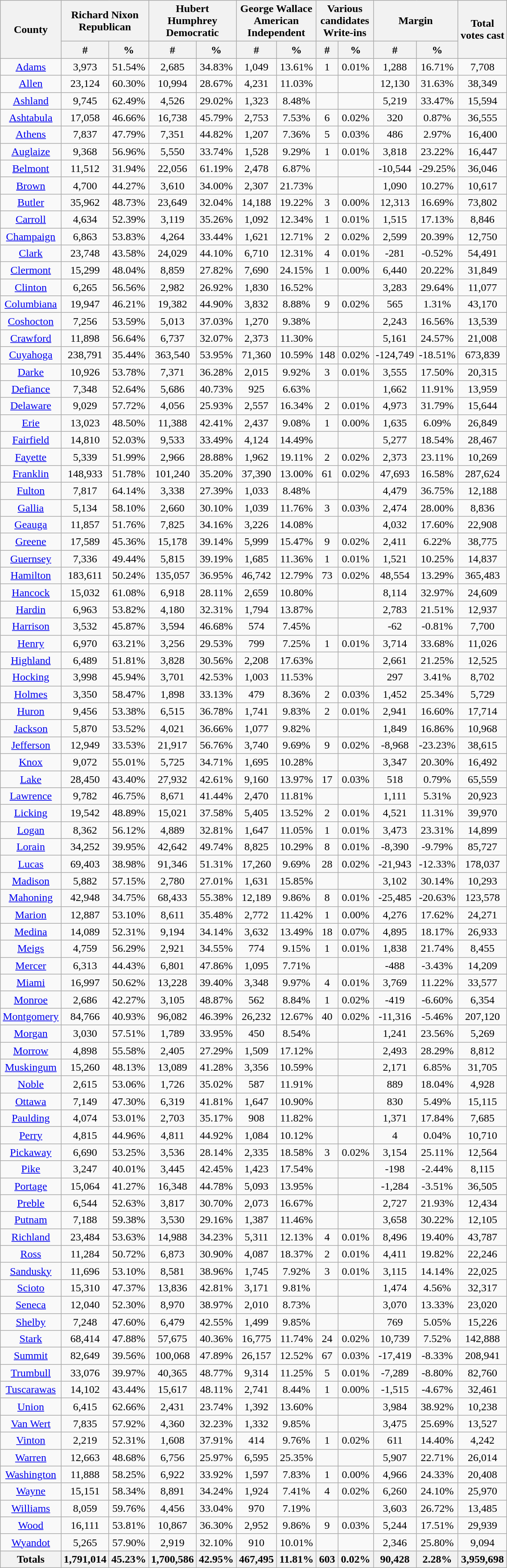<table width="60%"  class="wikitable sortable" style="text-align:center">
<tr>
<th style="text-align:center;" rowspan="2">County</th>
<th style="text-align:center;" colspan="2">Richard Nixon<br>Republican</th>
<th style="text-align:center;" colspan="2">Hubert Humphrey<br>Democratic</th>
<th style="text-align:center;" colspan="2">George Wallace<br>American Independent</th>
<th style="text-align:center;" colspan="2">Various candidates<br>Write-ins</th>
<th style="text-align:center;" colspan="2">Margin</th>
<th style="text-align:center;" rowspan="2">Total votes cast</th>
</tr>
<tr>
<th style="text-align:center;" data-sort-type="number">#</th>
<th style="text-align:center;" data-sort-type="number">%</th>
<th style="text-align:center;" data-sort-type="number">#</th>
<th style="text-align:center;" data-sort-type="number">%</th>
<th style="text-align:center;" data-sort-type="number">#</th>
<th style="text-align:center;" data-sort-type="number">%</th>
<th style="text-align:center;" data-sort-type="number">#</th>
<th style="text-align:center;" data-sort-type="number">%</th>
<th style="text-align:center;" data-sort-type="number">#</th>
<th style="text-align:center;" data-sort-type="number">%</th>
</tr>
<tr style="text-align:center;">
<td><a href='#'>Adams</a></td>
<td>3,973</td>
<td>51.54%</td>
<td>2,685</td>
<td>34.83%</td>
<td>1,049</td>
<td>13.61%</td>
<td>1</td>
<td>0.01%</td>
<td>1,288</td>
<td>16.71%</td>
<td>7,708</td>
</tr>
<tr style="text-align:center;">
<td><a href='#'>Allen</a></td>
<td>23,124</td>
<td>60.30%</td>
<td>10,994</td>
<td>28.67%</td>
<td>4,231</td>
<td>11.03%</td>
<td></td>
<td></td>
<td>12,130</td>
<td>31.63%</td>
<td>38,349</td>
</tr>
<tr style="text-align:center;">
<td><a href='#'>Ashland</a></td>
<td>9,745</td>
<td>62.49%</td>
<td>4,526</td>
<td>29.02%</td>
<td>1,323</td>
<td>8.48%</td>
<td></td>
<td></td>
<td>5,219</td>
<td>33.47%</td>
<td>15,594</td>
</tr>
<tr style="text-align:center;">
<td><a href='#'>Ashtabula</a></td>
<td>17,058</td>
<td>46.66%</td>
<td>16,738</td>
<td>45.79%</td>
<td>2,753</td>
<td>7.53%</td>
<td>6</td>
<td>0.02%</td>
<td>320</td>
<td>0.87%</td>
<td>36,555</td>
</tr>
<tr style="text-align:center;">
<td><a href='#'>Athens</a></td>
<td>7,837</td>
<td>47.79%</td>
<td>7,351</td>
<td>44.82%</td>
<td>1,207</td>
<td>7.36%</td>
<td>5</td>
<td>0.03%</td>
<td>486</td>
<td>2.97%</td>
<td>16,400</td>
</tr>
<tr style="text-align:center;">
<td><a href='#'>Auglaize</a></td>
<td>9,368</td>
<td>56.96%</td>
<td>5,550</td>
<td>33.74%</td>
<td>1,528</td>
<td>9.29%</td>
<td>1</td>
<td>0.01%</td>
<td>3,818</td>
<td>23.22%</td>
<td>16,447</td>
</tr>
<tr style="text-align:center;">
<td><a href='#'>Belmont</a></td>
<td>11,512</td>
<td>31.94%</td>
<td>22,056</td>
<td>61.19%</td>
<td>2,478</td>
<td>6.87%</td>
<td></td>
<td></td>
<td>-10,544</td>
<td>-29.25%</td>
<td>36,046</td>
</tr>
<tr style="text-align:center;">
<td><a href='#'>Brown</a></td>
<td>4,700</td>
<td>44.27%</td>
<td>3,610</td>
<td>34.00%</td>
<td>2,307</td>
<td>21.73%</td>
<td></td>
<td></td>
<td>1,090</td>
<td>10.27%</td>
<td>10,617</td>
</tr>
<tr style="text-align:center;">
<td><a href='#'>Butler</a></td>
<td>35,962</td>
<td>48.73%</td>
<td>23,649</td>
<td>32.04%</td>
<td>14,188</td>
<td>19.22%</td>
<td>3</td>
<td>0.00%</td>
<td>12,313</td>
<td>16.69%</td>
<td>73,802</td>
</tr>
<tr style="text-align:center;">
<td><a href='#'>Carroll</a></td>
<td>4,634</td>
<td>52.39%</td>
<td>3,119</td>
<td>35.26%</td>
<td>1,092</td>
<td>12.34%</td>
<td>1</td>
<td>0.01%</td>
<td>1,515</td>
<td>17.13%</td>
<td>8,846</td>
</tr>
<tr style="text-align:center;">
<td><a href='#'>Champaign</a></td>
<td>6,863</td>
<td>53.83%</td>
<td>4,264</td>
<td>33.44%</td>
<td>1,621</td>
<td>12.71%</td>
<td>2</td>
<td>0.02%</td>
<td>2,599</td>
<td>20.39%</td>
<td>12,750</td>
</tr>
<tr style="text-align:center;">
<td><a href='#'>Clark</a></td>
<td>23,748</td>
<td>43.58%</td>
<td>24,029</td>
<td>44.10%</td>
<td>6,710</td>
<td>12.31%</td>
<td>4</td>
<td>0.01%</td>
<td>-281</td>
<td>-0.52%</td>
<td>54,491</td>
</tr>
<tr style="text-align:center;">
<td><a href='#'>Clermont</a></td>
<td>15,299</td>
<td>48.04%</td>
<td>8,859</td>
<td>27.82%</td>
<td>7,690</td>
<td>24.15%</td>
<td>1</td>
<td>0.00%</td>
<td>6,440</td>
<td>20.22%</td>
<td>31,849</td>
</tr>
<tr style="text-align:center;">
<td><a href='#'>Clinton</a></td>
<td>6,265</td>
<td>56.56%</td>
<td>2,982</td>
<td>26.92%</td>
<td>1,830</td>
<td>16.52%</td>
<td></td>
<td></td>
<td>3,283</td>
<td>29.64%</td>
<td>11,077</td>
</tr>
<tr style="text-align:center;">
<td><a href='#'>Columbiana</a></td>
<td>19,947</td>
<td>46.21%</td>
<td>19,382</td>
<td>44.90%</td>
<td>3,832</td>
<td>8.88%</td>
<td>9</td>
<td>0.02%</td>
<td>565</td>
<td>1.31%</td>
<td>43,170</td>
</tr>
<tr style="text-align:center;">
<td><a href='#'>Coshocton</a></td>
<td>7,256</td>
<td>53.59%</td>
<td>5,013</td>
<td>37.03%</td>
<td>1,270</td>
<td>9.38%</td>
<td></td>
<td></td>
<td>2,243</td>
<td>16.56%</td>
<td>13,539</td>
</tr>
<tr style="text-align:center;">
<td><a href='#'>Crawford</a></td>
<td>11,898</td>
<td>56.64%</td>
<td>6,737</td>
<td>32.07%</td>
<td>2,373</td>
<td>11.30%</td>
<td></td>
<td></td>
<td>5,161</td>
<td>24.57%</td>
<td>21,008</td>
</tr>
<tr style="text-align:center;">
<td><a href='#'>Cuyahoga</a></td>
<td>238,791</td>
<td>35.44%</td>
<td>363,540</td>
<td>53.95%</td>
<td>71,360</td>
<td>10.59%</td>
<td>148</td>
<td>0.02%</td>
<td>-124,749</td>
<td>-18.51%</td>
<td>673,839</td>
</tr>
<tr style="text-align:center;">
<td><a href='#'>Darke</a></td>
<td>10,926</td>
<td>53.78%</td>
<td>7,371</td>
<td>36.28%</td>
<td>2,015</td>
<td>9.92%</td>
<td>3</td>
<td>0.01%</td>
<td>3,555</td>
<td>17.50%</td>
<td>20,315</td>
</tr>
<tr style="text-align:center;">
<td><a href='#'>Defiance</a></td>
<td>7,348</td>
<td>52.64%</td>
<td>5,686</td>
<td>40.73%</td>
<td>925</td>
<td>6.63%</td>
<td></td>
<td></td>
<td>1,662</td>
<td>11.91%</td>
<td>13,959</td>
</tr>
<tr style="text-align:center;">
<td><a href='#'>Delaware</a></td>
<td>9,029</td>
<td>57.72%</td>
<td>4,056</td>
<td>25.93%</td>
<td>2,557</td>
<td>16.34%</td>
<td>2</td>
<td>0.01%</td>
<td>4,973</td>
<td>31.79%</td>
<td>15,644</td>
</tr>
<tr style="text-align:center;">
<td><a href='#'>Erie</a></td>
<td>13,023</td>
<td>48.50%</td>
<td>11,388</td>
<td>42.41%</td>
<td>2,437</td>
<td>9.08%</td>
<td>1</td>
<td>0.00%</td>
<td>1,635</td>
<td>6.09%</td>
<td>26,849</td>
</tr>
<tr style="text-align:center;">
<td><a href='#'>Fairfield</a></td>
<td>14,810</td>
<td>52.03%</td>
<td>9,533</td>
<td>33.49%</td>
<td>4,124</td>
<td>14.49%</td>
<td></td>
<td></td>
<td>5,277</td>
<td>18.54%</td>
<td>28,467</td>
</tr>
<tr style="text-align:center;">
<td><a href='#'>Fayette</a></td>
<td>5,339</td>
<td>51.99%</td>
<td>2,966</td>
<td>28.88%</td>
<td>1,962</td>
<td>19.11%</td>
<td>2</td>
<td>0.02%</td>
<td>2,373</td>
<td>23.11%</td>
<td>10,269</td>
</tr>
<tr style="text-align:center;">
<td><a href='#'>Franklin</a></td>
<td>148,933</td>
<td>51.78%</td>
<td>101,240</td>
<td>35.20%</td>
<td>37,390</td>
<td>13.00%</td>
<td>61</td>
<td>0.02%</td>
<td>47,693</td>
<td>16.58%</td>
<td>287,624</td>
</tr>
<tr style="text-align:center;">
<td><a href='#'>Fulton</a></td>
<td>7,817</td>
<td>64.14%</td>
<td>3,338</td>
<td>27.39%</td>
<td>1,033</td>
<td>8.48%</td>
<td></td>
<td></td>
<td>4,479</td>
<td>36.75%</td>
<td>12,188</td>
</tr>
<tr style="text-align:center;">
<td><a href='#'>Gallia</a></td>
<td>5,134</td>
<td>58.10%</td>
<td>2,660</td>
<td>30.10%</td>
<td>1,039</td>
<td>11.76%</td>
<td>3</td>
<td>0.03%</td>
<td>2,474</td>
<td>28.00%</td>
<td>8,836</td>
</tr>
<tr style="text-align:center;">
<td><a href='#'>Geauga</a></td>
<td>11,857</td>
<td>51.76%</td>
<td>7,825</td>
<td>34.16%</td>
<td>3,226</td>
<td>14.08%</td>
<td></td>
<td></td>
<td>4,032</td>
<td>17.60%</td>
<td>22,908</td>
</tr>
<tr style="text-align:center;">
<td><a href='#'>Greene</a></td>
<td>17,589</td>
<td>45.36%</td>
<td>15,178</td>
<td>39.14%</td>
<td>5,999</td>
<td>15.47%</td>
<td>9</td>
<td>0.02%</td>
<td>2,411</td>
<td>6.22%</td>
<td>38,775</td>
</tr>
<tr style="text-align:center;">
<td><a href='#'>Guernsey</a></td>
<td>7,336</td>
<td>49.44%</td>
<td>5,815</td>
<td>39.19%</td>
<td>1,685</td>
<td>11.36%</td>
<td>1</td>
<td>0.01%</td>
<td>1,521</td>
<td>10.25%</td>
<td>14,837</td>
</tr>
<tr style="text-align:center;">
<td><a href='#'>Hamilton</a></td>
<td>183,611</td>
<td>50.24%</td>
<td>135,057</td>
<td>36.95%</td>
<td>46,742</td>
<td>12.79%</td>
<td>73</td>
<td>0.02%</td>
<td>48,554</td>
<td>13.29%</td>
<td>365,483</td>
</tr>
<tr style="text-align:center;">
<td><a href='#'>Hancock</a></td>
<td>15,032</td>
<td>61.08%</td>
<td>6,918</td>
<td>28.11%</td>
<td>2,659</td>
<td>10.80%</td>
<td></td>
<td></td>
<td>8,114</td>
<td>32.97%</td>
<td>24,609</td>
</tr>
<tr style="text-align:center;">
<td><a href='#'>Hardin</a></td>
<td>6,963</td>
<td>53.82%</td>
<td>4,180</td>
<td>32.31%</td>
<td>1,794</td>
<td>13.87%</td>
<td></td>
<td></td>
<td>2,783</td>
<td>21.51%</td>
<td>12,937</td>
</tr>
<tr style="text-align:center;">
<td><a href='#'>Harrison</a></td>
<td>3,532</td>
<td>45.87%</td>
<td>3,594</td>
<td>46.68%</td>
<td>574</td>
<td>7.45%</td>
<td></td>
<td></td>
<td>-62</td>
<td>-0.81%</td>
<td>7,700</td>
</tr>
<tr style="text-align:center;">
<td><a href='#'>Henry</a></td>
<td>6,970</td>
<td>63.21%</td>
<td>3,256</td>
<td>29.53%</td>
<td>799</td>
<td>7.25%</td>
<td>1</td>
<td>0.01%</td>
<td>3,714</td>
<td>33.68%</td>
<td>11,026</td>
</tr>
<tr style="text-align:center;">
<td><a href='#'>Highland</a></td>
<td>6,489</td>
<td>51.81%</td>
<td>3,828</td>
<td>30.56%</td>
<td>2,208</td>
<td>17.63%</td>
<td></td>
<td></td>
<td>2,661</td>
<td>21.25%</td>
<td>12,525</td>
</tr>
<tr style="text-align:center;">
<td><a href='#'>Hocking</a></td>
<td>3,998</td>
<td>45.94%</td>
<td>3,701</td>
<td>42.53%</td>
<td>1,003</td>
<td>11.53%</td>
<td></td>
<td></td>
<td>297</td>
<td>3.41%</td>
<td>8,702</td>
</tr>
<tr style="text-align:center;">
<td><a href='#'>Holmes</a></td>
<td>3,350</td>
<td>58.47%</td>
<td>1,898</td>
<td>33.13%</td>
<td>479</td>
<td>8.36%</td>
<td>2</td>
<td>0.03%</td>
<td>1,452</td>
<td>25.34%</td>
<td>5,729</td>
</tr>
<tr style="text-align:center;">
<td><a href='#'>Huron</a></td>
<td>9,456</td>
<td>53.38%</td>
<td>6,515</td>
<td>36.78%</td>
<td>1,741</td>
<td>9.83%</td>
<td>2</td>
<td>0.01%</td>
<td>2,941</td>
<td>16.60%</td>
<td>17,714</td>
</tr>
<tr style="text-align:center;">
<td><a href='#'>Jackson</a></td>
<td>5,870</td>
<td>53.52%</td>
<td>4,021</td>
<td>36.66%</td>
<td>1,077</td>
<td>9.82%</td>
<td></td>
<td></td>
<td>1,849</td>
<td>16.86%</td>
<td>10,968</td>
</tr>
<tr style="text-align:center;">
<td><a href='#'>Jefferson</a></td>
<td>12,949</td>
<td>33.53%</td>
<td>21,917</td>
<td>56.76%</td>
<td>3,740</td>
<td>9.69%</td>
<td>9</td>
<td>0.02%</td>
<td>-8,968</td>
<td>-23.23%</td>
<td>38,615</td>
</tr>
<tr style="text-align:center;">
<td><a href='#'>Knox</a></td>
<td>9,072</td>
<td>55.01%</td>
<td>5,725</td>
<td>34.71%</td>
<td>1,695</td>
<td>10.28%</td>
<td></td>
<td></td>
<td>3,347</td>
<td>20.30%</td>
<td>16,492</td>
</tr>
<tr style="text-align:center;">
<td><a href='#'>Lake</a></td>
<td>28,450</td>
<td>43.40%</td>
<td>27,932</td>
<td>42.61%</td>
<td>9,160</td>
<td>13.97%</td>
<td>17</td>
<td>0.03%</td>
<td>518</td>
<td>0.79%</td>
<td>65,559</td>
</tr>
<tr style="text-align:center;">
<td><a href='#'>Lawrence</a></td>
<td>9,782</td>
<td>46.75%</td>
<td>8,671</td>
<td>41.44%</td>
<td>2,470</td>
<td>11.81%</td>
<td></td>
<td></td>
<td>1,111</td>
<td>5.31%</td>
<td>20,923</td>
</tr>
<tr style="text-align:center;">
<td><a href='#'>Licking</a></td>
<td>19,542</td>
<td>48.89%</td>
<td>15,021</td>
<td>37.58%</td>
<td>5,405</td>
<td>13.52%</td>
<td>2</td>
<td>0.01%</td>
<td>4,521</td>
<td>11.31%</td>
<td>39,970</td>
</tr>
<tr style="text-align:center;">
<td><a href='#'>Logan</a></td>
<td>8,362</td>
<td>56.12%</td>
<td>4,889</td>
<td>32.81%</td>
<td>1,647</td>
<td>11.05%</td>
<td>1</td>
<td>0.01%</td>
<td>3,473</td>
<td>23.31%</td>
<td>14,899</td>
</tr>
<tr style="text-align:center;">
<td><a href='#'>Lorain</a></td>
<td>34,252</td>
<td>39.95%</td>
<td>42,642</td>
<td>49.74%</td>
<td>8,825</td>
<td>10.29%</td>
<td>8</td>
<td>0.01%</td>
<td>-8,390</td>
<td>-9.79%</td>
<td>85,727</td>
</tr>
<tr style="text-align:center;">
<td><a href='#'>Lucas</a></td>
<td>69,403</td>
<td>38.98%</td>
<td>91,346</td>
<td>51.31%</td>
<td>17,260</td>
<td>9.69%</td>
<td>28</td>
<td>0.02%</td>
<td>-21,943</td>
<td>-12.33%</td>
<td>178,037</td>
</tr>
<tr style="text-align:center;">
<td><a href='#'>Madison</a></td>
<td>5,882</td>
<td>57.15%</td>
<td>2,780</td>
<td>27.01%</td>
<td>1,631</td>
<td>15.85%</td>
<td></td>
<td></td>
<td>3,102</td>
<td>30.14%</td>
<td>10,293</td>
</tr>
<tr style="text-align:center;">
<td><a href='#'>Mahoning</a></td>
<td>42,948</td>
<td>34.75%</td>
<td>68,433</td>
<td>55.38%</td>
<td>12,189</td>
<td>9.86%</td>
<td>8</td>
<td>0.01%</td>
<td>-25,485</td>
<td>-20.63%</td>
<td>123,578</td>
</tr>
<tr style="text-align:center;">
<td><a href='#'>Marion</a></td>
<td>12,887</td>
<td>53.10%</td>
<td>8,611</td>
<td>35.48%</td>
<td>2,772</td>
<td>11.42%</td>
<td>1</td>
<td>0.00%</td>
<td>4,276</td>
<td>17.62%</td>
<td>24,271</td>
</tr>
<tr style="text-align:center;">
<td><a href='#'>Medina</a></td>
<td>14,089</td>
<td>52.31%</td>
<td>9,194</td>
<td>34.14%</td>
<td>3,632</td>
<td>13.49%</td>
<td>18</td>
<td>0.07%</td>
<td>4,895</td>
<td>18.17%</td>
<td>26,933</td>
</tr>
<tr style="text-align:center;">
<td><a href='#'>Meigs</a></td>
<td>4,759</td>
<td>56.29%</td>
<td>2,921</td>
<td>34.55%</td>
<td>774</td>
<td>9.15%</td>
<td>1</td>
<td>0.01%</td>
<td>1,838</td>
<td>21.74%</td>
<td>8,455</td>
</tr>
<tr style="text-align:center;">
<td><a href='#'>Mercer</a></td>
<td>6,313</td>
<td>44.43%</td>
<td>6,801</td>
<td>47.86%</td>
<td>1,095</td>
<td>7.71%</td>
<td></td>
<td></td>
<td>-488</td>
<td>-3.43%</td>
<td>14,209</td>
</tr>
<tr style="text-align:center;">
<td><a href='#'>Miami</a></td>
<td>16,997</td>
<td>50.62%</td>
<td>13,228</td>
<td>39.40%</td>
<td>3,348</td>
<td>9.97%</td>
<td>4</td>
<td>0.01%</td>
<td>3,769</td>
<td>11.22%</td>
<td>33,577</td>
</tr>
<tr style="text-align:center;">
<td><a href='#'>Monroe</a></td>
<td>2,686</td>
<td>42.27%</td>
<td>3,105</td>
<td>48.87%</td>
<td>562</td>
<td>8.84%</td>
<td>1</td>
<td>0.02%</td>
<td>-419</td>
<td>-6.60%</td>
<td>6,354</td>
</tr>
<tr style="text-align:center;">
<td><a href='#'>Montgomery</a></td>
<td>84,766</td>
<td>40.93%</td>
<td>96,082</td>
<td>46.39%</td>
<td>26,232</td>
<td>12.67%</td>
<td>40</td>
<td>0.02%</td>
<td>-11,316</td>
<td>-5.46%</td>
<td>207,120</td>
</tr>
<tr style="text-align:center;">
<td><a href='#'>Morgan</a></td>
<td>3,030</td>
<td>57.51%</td>
<td>1,789</td>
<td>33.95%</td>
<td>450</td>
<td>8.54%</td>
<td></td>
<td></td>
<td>1,241</td>
<td>23.56%</td>
<td>5,269</td>
</tr>
<tr style="text-align:center;">
<td><a href='#'>Morrow</a></td>
<td>4,898</td>
<td>55.58%</td>
<td>2,405</td>
<td>27.29%</td>
<td>1,509</td>
<td>17.12%</td>
<td></td>
<td></td>
<td>2,493</td>
<td>28.29%</td>
<td>8,812</td>
</tr>
<tr style="text-align:center;">
<td><a href='#'>Muskingum</a></td>
<td>15,260</td>
<td>48.13%</td>
<td>13,089</td>
<td>41.28%</td>
<td>3,356</td>
<td>10.59%</td>
<td></td>
<td></td>
<td>2,171</td>
<td>6.85%</td>
<td>31,705</td>
</tr>
<tr style="text-align:center;">
<td><a href='#'>Noble</a></td>
<td>2,615</td>
<td>53.06%</td>
<td>1,726</td>
<td>35.02%</td>
<td>587</td>
<td>11.91%</td>
<td></td>
<td></td>
<td>889</td>
<td>18.04%</td>
<td>4,928</td>
</tr>
<tr style="text-align:center;">
<td><a href='#'>Ottawa</a></td>
<td>7,149</td>
<td>47.30%</td>
<td>6,319</td>
<td>41.81%</td>
<td>1,647</td>
<td>10.90%</td>
<td></td>
<td></td>
<td>830</td>
<td>5.49%</td>
<td>15,115</td>
</tr>
<tr style="text-align:center;">
<td><a href='#'>Paulding</a></td>
<td>4,074</td>
<td>53.01%</td>
<td>2,703</td>
<td>35.17%</td>
<td>908</td>
<td>11.82%</td>
<td></td>
<td></td>
<td>1,371</td>
<td>17.84%</td>
<td>7,685</td>
</tr>
<tr style="text-align:center;">
<td><a href='#'>Perry</a></td>
<td>4,815</td>
<td>44.96%</td>
<td>4,811</td>
<td>44.92%</td>
<td>1,084</td>
<td>10.12%</td>
<td></td>
<td></td>
<td>4</td>
<td>0.04%</td>
<td>10,710</td>
</tr>
<tr style="text-align:center;">
<td><a href='#'>Pickaway</a></td>
<td>6,690</td>
<td>53.25%</td>
<td>3,536</td>
<td>28.14%</td>
<td>2,335</td>
<td>18.58%</td>
<td>3</td>
<td>0.02%</td>
<td>3,154</td>
<td>25.11%</td>
<td>12,564</td>
</tr>
<tr style="text-align:center;">
<td><a href='#'>Pike</a></td>
<td>3,247</td>
<td>40.01%</td>
<td>3,445</td>
<td>42.45%</td>
<td>1,423</td>
<td>17.54%</td>
<td></td>
<td></td>
<td>-198</td>
<td>-2.44%</td>
<td>8,115</td>
</tr>
<tr style="text-align:center;">
<td><a href='#'>Portage</a></td>
<td>15,064</td>
<td>41.27%</td>
<td>16,348</td>
<td>44.78%</td>
<td>5,093</td>
<td>13.95%</td>
<td></td>
<td></td>
<td>-1,284</td>
<td>-3.51%</td>
<td>36,505</td>
</tr>
<tr style="text-align:center;">
<td><a href='#'>Preble</a></td>
<td>6,544</td>
<td>52.63%</td>
<td>3,817</td>
<td>30.70%</td>
<td>2,073</td>
<td>16.67%</td>
<td></td>
<td></td>
<td>2,727</td>
<td>21.93%</td>
<td>12,434</td>
</tr>
<tr style="text-align:center;">
<td><a href='#'>Putnam</a></td>
<td>7,188</td>
<td>59.38%</td>
<td>3,530</td>
<td>29.16%</td>
<td>1,387</td>
<td>11.46%</td>
<td></td>
<td></td>
<td>3,658</td>
<td>30.22%</td>
<td>12,105</td>
</tr>
<tr style="text-align:center;">
<td><a href='#'>Richland</a></td>
<td>23,484</td>
<td>53.63%</td>
<td>14,988</td>
<td>34.23%</td>
<td>5,311</td>
<td>12.13%</td>
<td>4</td>
<td>0.01%</td>
<td>8,496</td>
<td>19.40%</td>
<td>43,787</td>
</tr>
<tr style="text-align:center;">
<td><a href='#'>Ross</a></td>
<td>11,284</td>
<td>50.72%</td>
<td>6,873</td>
<td>30.90%</td>
<td>4,087</td>
<td>18.37%</td>
<td>2</td>
<td>0.01%</td>
<td>4,411</td>
<td>19.82%</td>
<td>22,246</td>
</tr>
<tr style="text-align:center;">
<td><a href='#'>Sandusky</a></td>
<td>11,696</td>
<td>53.10%</td>
<td>8,581</td>
<td>38.96%</td>
<td>1,745</td>
<td>7.92%</td>
<td>3</td>
<td>0.01%</td>
<td>3,115</td>
<td>14.14%</td>
<td>22,025</td>
</tr>
<tr style="text-align:center;">
<td><a href='#'>Scioto</a></td>
<td>15,310</td>
<td>47.37%</td>
<td>13,836</td>
<td>42.81%</td>
<td>3,171</td>
<td>9.81%</td>
<td></td>
<td></td>
<td>1,474</td>
<td>4.56%</td>
<td>32,317</td>
</tr>
<tr style="text-align:center;">
<td><a href='#'>Seneca</a></td>
<td>12,040</td>
<td>52.30%</td>
<td>8,970</td>
<td>38.97%</td>
<td>2,010</td>
<td>8.73%</td>
<td></td>
<td></td>
<td>3,070</td>
<td>13.33%</td>
<td>23,020</td>
</tr>
<tr style="text-align:center;">
<td><a href='#'>Shelby</a></td>
<td>7,248</td>
<td>47.60%</td>
<td>6,479</td>
<td>42.55%</td>
<td>1,499</td>
<td>9.85%</td>
<td></td>
<td></td>
<td>769</td>
<td>5.05%</td>
<td>15,226</td>
</tr>
<tr style="text-align:center;">
<td><a href='#'>Stark</a></td>
<td>68,414</td>
<td>47.88%</td>
<td>57,675</td>
<td>40.36%</td>
<td>16,775</td>
<td>11.74%</td>
<td>24</td>
<td>0.02%</td>
<td>10,739</td>
<td>7.52%</td>
<td>142,888</td>
</tr>
<tr style="text-align:center;">
<td><a href='#'>Summit</a></td>
<td>82,649</td>
<td>39.56%</td>
<td>100,068</td>
<td>47.89%</td>
<td>26,157</td>
<td>12.52%</td>
<td>67</td>
<td>0.03%</td>
<td>-17,419</td>
<td>-8.33%</td>
<td>208,941</td>
</tr>
<tr style="text-align:center;">
<td><a href='#'>Trumbull</a></td>
<td>33,076</td>
<td>39.97%</td>
<td>40,365</td>
<td>48.77%</td>
<td>9,314</td>
<td>11.25%</td>
<td>5</td>
<td>0.01%</td>
<td>-7,289</td>
<td>-8.80%</td>
<td>82,760</td>
</tr>
<tr style="text-align:center;">
<td><a href='#'>Tuscarawas</a></td>
<td>14,102</td>
<td>43.44%</td>
<td>15,617</td>
<td>48.11%</td>
<td>2,741</td>
<td>8.44%</td>
<td>1</td>
<td>0.00%</td>
<td>-1,515</td>
<td>-4.67%</td>
<td>32,461</td>
</tr>
<tr style="text-align:center;">
<td><a href='#'>Union</a></td>
<td>6,415</td>
<td>62.66%</td>
<td>2,431</td>
<td>23.74%</td>
<td>1,392</td>
<td>13.60%</td>
<td></td>
<td></td>
<td>3,984</td>
<td>38.92%</td>
<td>10,238</td>
</tr>
<tr style="text-align:center;">
<td><a href='#'>Van Wert</a></td>
<td>7,835</td>
<td>57.92%</td>
<td>4,360</td>
<td>32.23%</td>
<td>1,332</td>
<td>9.85%</td>
<td></td>
<td></td>
<td>3,475</td>
<td>25.69%</td>
<td>13,527</td>
</tr>
<tr style="text-align:center;">
<td><a href='#'>Vinton</a></td>
<td>2,219</td>
<td>52.31%</td>
<td>1,608</td>
<td>37.91%</td>
<td>414</td>
<td>9.76%</td>
<td>1</td>
<td>0.02%</td>
<td>611</td>
<td>14.40%</td>
<td>4,242</td>
</tr>
<tr style="text-align:center;">
<td><a href='#'>Warren</a></td>
<td>12,663</td>
<td>48.68%</td>
<td>6,756</td>
<td>25.97%</td>
<td>6,595</td>
<td>25.35%</td>
<td></td>
<td></td>
<td>5,907</td>
<td>22.71%</td>
<td>26,014</td>
</tr>
<tr style="text-align:center;">
<td><a href='#'>Washington</a></td>
<td>11,888</td>
<td>58.25%</td>
<td>6,922</td>
<td>33.92%</td>
<td>1,597</td>
<td>7.83%</td>
<td>1</td>
<td>0.00%</td>
<td>4,966</td>
<td>24.33%</td>
<td>20,408</td>
</tr>
<tr style="text-align:center;">
<td><a href='#'>Wayne</a></td>
<td>15,151</td>
<td>58.34%</td>
<td>8,891</td>
<td>34.24%</td>
<td>1,924</td>
<td>7.41%</td>
<td>4</td>
<td>0.02%</td>
<td>6,260</td>
<td>24.10%</td>
<td>25,970</td>
</tr>
<tr style="text-align:center;">
<td><a href='#'>Williams</a></td>
<td>8,059</td>
<td>59.76%</td>
<td>4,456</td>
<td>33.04%</td>
<td>970</td>
<td>7.19%</td>
<td></td>
<td></td>
<td>3,603</td>
<td>26.72%</td>
<td>13,485</td>
</tr>
<tr style="text-align:center;">
<td><a href='#'>Wood</a></td>
<td>16,111</td>
<td>53.81%</td>
<td>10,867</td>
<td>36.30%</td>
<td>2,952</td>
<td>9.86%</td>
<td>9</td>
<td>0.03%</td>
<td>5,244</td>
<td>17.51%</td>
<td>29,939</td>
</tr>
<tr style="text-align:center;">
<td><a href='#'>Wyandot</a></td>
<td>5,265</td>
<td>57.90%</td>
<td>2,919</td>
<td>32.10%</td>
<td>910</td>
<td>10.01%</td>
<td></td>
<td></td>
<td>2,346</td>
<td>25.80%</td>
<td>9,094</td>
</tr>
<tr style="text-align:center;">
<th>Totals</th>
<th>1,791,014</th>
<th>45.23%</th>
<th>1,700,586</th>
<th>42.95%</th>
<th>467,495</th>
<th>11.81%</th>
<th>603</th>
<th>0.02%</th>
<th>90,428</th>
<th>2.28%</th>
<th>3,959,698</th>
</tr>
</table>
